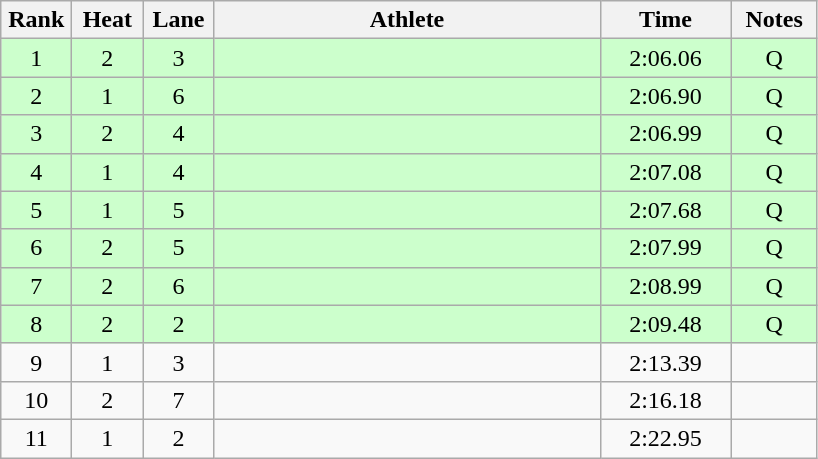<table class="wikitable sortable" style="text-align:center">
<tr>
<th width=40>Rank</th>
<th width=40>Heat</th>
<th width=40>Lane</th>
<th width=250>Athlete</th>
<th width=80>Time</th>
<th width=50>Notes</th>
</tr>
<tr bgcolor=ccffcc>
<td>1</td>
<td>2</td>
<td>3</td>
<td align=left></td>
<td>2:06.06</td>
<td>Q</td>
</tr>
<tr bgcolor=ccffcc>
<td>2</td>
<td>1</td>
<td>6</td>
<td align=left></td>
<td>2:06.90</td>
<td>Q</td>
</tr>
<tr bgcolor=ccffcc>
<td>3</td>
<td>2</td>
<td>4</td>
<td align=left></td>
<td>2:06.99</td>
<td>Q</td>
</tr>
<tr bgcolor=ccffcc>
<td>4</td>
<td>1</td>
<td>4</td>
<td align=left></td>
<td>2:07.08</td>
<td>Q</td>
</tr>
<tr bgcolor=ccffcc>
<td>5</td>
<td>1</td>
<td>5</td>
<td align=left></td>
<td>2:07.68</td>
<td>Q</td>
</tr>
<tr bgcolor=ccffcc>
<td>6</td>
<td>2</td>
<td>5</td>
<td align=left></td>
<td>2:07.99</td>
<td>Q</td>
</tr>
<tr bgcolor=ccffcc>
<td>7</td>
<td>2</td>
<td>6</td>
<td align=left></td>
<td>2:08.99</td>
<td>Q</td>
</tr>
<tr bgcolor=ccffcc>
<td>8</td>
<td>2</td>
<td>2</td>
<td align=left></td>
<td>2:09.48</td>
<td>Q</td>
</tr>
<tr>
<td>9</td>
<td>1</td>
<td>3</td>
<td align=left></td>
<td>2:13.39</td>
<td></td>
</tr>
<tr>
<td>10</td>
<td>2</td>
<td>7</td>
<td align=left></td>
<td>2:16.18</td>
<td></td>
</tr>
<tr>
<td>11</td>
<td>1</td>
<td>2</td>
<td align=left></td>
<td>2:22.95</td>
<td></td>
</tr>
</table>
